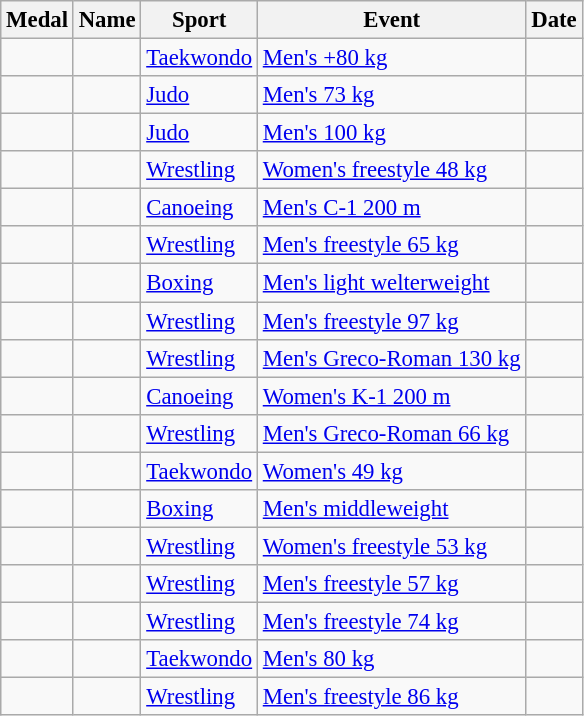<table class="wikitable sortable"  style="font-size:95%">
<tr>
<th>Medal</th>
<th>Name</th>
<th>Sport</th>
<th>Event</th>
<th>Date</th>
</tr>
<tr>
<td></td>
<td></td>
<td><a href='#'>Taekwondo</a></td>
<td><a href='#'>Men's +80 kg</a></td>
<td></td>
</tr>
<tr>
<td></td>
<td></td>
<td><a href='#'>Judo</a></td>
<td><a href='#'>Men's 73 kg</a></td>
<td></td>
</tr>
<tr>
<td></td>
<td></td>
<td><a href='#'>Judo</a></td>
<td><a href='#'>Men's 100 kg</a></td>
<td></td>
</tr>
<tr>
<td></td>
<td></td>
<td><a href='#'>Wrestling</a></td>
<td><a href='#'>Women's freestyle 48 kg</a></td>
<td></td>
</tr>
<tr>
<td></td>
<td></td>
<td><a href='#'>Canoeing</a></td>
<td><a href='#'>Men's C-1 200 m</a></td>
<td></td>
</tr>
<tr>
<td></td>
<td></td>
<td><a href='#'>Wrestling</a></td>
<td><a href='#'>Men's freestyle 65 kg</a></td>
<td></td>
</tr>
<tr>
<td></td>
<td></td>
<td><a href='#'>Boxing</a></td>
<td><a href='#'>Men's light welterweight</a></td>
<td></td>
</tr>
<tr>
<td></td>
<td></td>
<td><a href='#'>Wrestling</a></td>
<td><a href='#'>Men's freestyle 97 kg</a></td>
<td></td>
</tr>
<tr>
<td></td>
<td></td>
<td><a href='#'>Wrestling</a></td>
<td><a href='#'>Men's Greco-Roman 130 kg</a></td>
<td></td>
</tr>
<tr>
<td></td>
<td></td>
<td><a href='#'>Canoeing</a></td>
<td><a href='#'>Women's K-1 200 m</a></td>
<td></td>
</tr>
<tr>
<td></td>
<td></td>
<td><a href='#'>Wrestling</a></td>
<td><a href='#'>Men's Greco-Roman 66 kg</a></td>
<td></td>
</tr>
<tr>
<td></td>
<td></td>
<td><a href='#'>Taekwondo</a></td>
<td><a href='#'>Women's 49 kg</a></td>
<td></td>
</tr>
<tr>
<td></td>
<td></td>
<td><a href='#'>Boxing</a></td>
<td><a href='#'>Men's middleweight</a></td>
<td></td>
</tr>
<tr>
<td></td>
<td></td>
<td><a href='#'>Wrestling</a></td>
<td><a href='#'>Women's freestyle 53 kg</a></td>
<td></td>
</tr>
<tr>
<td></td>
<td></td>
<td><a href='#'>Wrestling</a></td>
<td><a href='#'>Men's freestyle 57 kg</a></td>
<td></td>
</tr>
<tr>
<td></td>
<td></td>
<td><a href='#'>Wrestling</a></td>
<td><a href='#'>Men's freestyle 74 kg</a></td>
<td></td>
</tr>
<tr>
<td></td>
<td></td>
<td><a href='#'>Taekwondo</a></td>
<td><a href='#'>Men's 80 kg</a></td>
<td></td>
</tr>
<tr>
<td></td>
<td></td>
<td><a href='#'>Wrestling</a></td>
<td><a href='#'>Men's freestyle 86 kg</a></td>
<td></td>
</tr>
</table>
